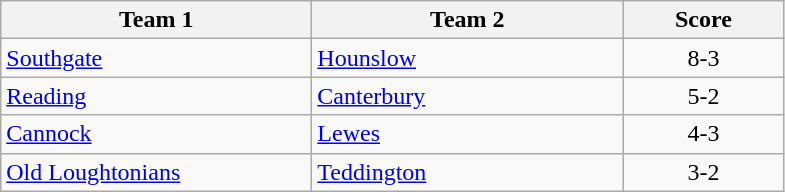<table class="wikitable" style="font-size: 100%">
<tr>
<th width=200>Team 1</th>
<th width=200>Team 2</th>
<th width=100>Score</th>
</tr>
<tr>
<td><a href='#'>Southgate</a></td>
<td><a href='#'>Hounslow</a></td>
<td align=center>8-3</td>
</tr>
<tr>
<td><a href='#'>Reading</a></td>
<td><a href='#'>Canterbury</a></td>
<td align=center>5-2</td>
</tr>
<tr>
<td><a href='#'>Cannock</a></td>
<td><a href='#'>Lewes</a></td>
<td align=center>4-3</td>
</tr>
<tr>
<td><a href='#'>Old Loughtonians</a></td>
<td><a href='#'>Teddington</a></td>
<td align=center>3-2</td>
</tr>
</table>
